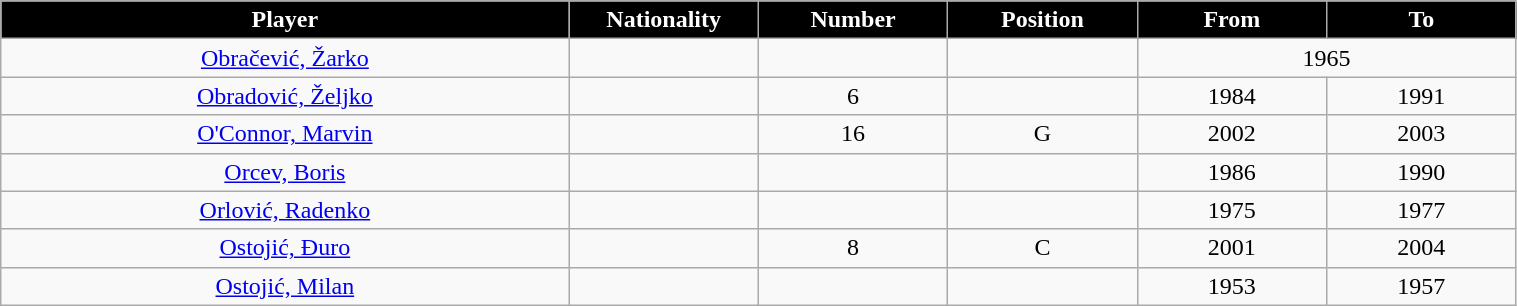<table class="wikitable" style="text-align:center" width="80%">
<tr>
<th style="background:black;color:white;" width="30%">Player</th>
<th style="background:black;color:white;" width="10%">Nationality</th>
<th style="background:black;color:white;" width="10%">Number</th>
<th style="background:black;color:white;" width="10%">Position</th>
<th style="background:black;color:white;" width="10%">From</th>
<th style="background:black;color:white;" width="10%">To</th>
</tr>
<tr>
<td><a href='#'>Obračević, Žarko</a></td>
<td></td>
<td></td>
<td></td>
<td colspan="2">1965</td>
</tr>
<tr>
<td><a href='#'>Obradović, Željko</a></td>
<td></td>
<td>6</td>
<td></td>
<td>1984</td>
<td>1991</td>
</tr>
<tr>
<td><a href='#'>O'Connor, Marvin</a></td>
<td></td>
<td>16</td>
<td>G</td>
<td>2002</td>
<td>2003</td>
</tr>
<tr>
<td><a href='#'>Orcev, Boris</a></td>
<td></td>
<td></td>
<td></td>
<td>1986</td>
<td>1990</td>
</tr>
<tr>
<td><a href='#'>Orlović, Radenko</a></td>
<td></td>
<td></td>
<td></td>
<td>1975</td>
<td>1977</td>
</tr>
<tr>
<td><a href='#'>Ostojić, Đuro</a></td>
<td></td>
<td>8</td>
<td>C</td>
<td>2001</td>
<td>2004</td>
</tr>
<tr>
<td><a href='#'>Ostojić, Milan</a></td>
<td></td>
<td></td>
<td></td>
<td>1953</td>
<td>1957</td>
</tr>
</table>
